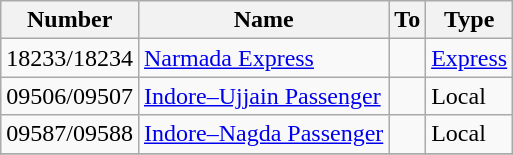<table class="wikitable">
<tr>
<th>Number</th>
<th>Name</th>
<th>To</th>
<th>Type</th>
</tr>
<tr>
<td>18233/18234</td>
<td><a href='#'>Narmada Express</a></td>
<td></td>
<td><a href='#'>Express</a></td>
</tr>
<tr>
<td>09506/09507</td>
<td><a href='#'>Indore–Ujjain Passenger</a></td>
<td></td>
<td>Local</td>
</tr>
<tr>
<td>09587/09588</td>
<td><a href='#'>Indore–Nagda Passenger</a></td>
<td></td>
<td>Local</td>
</tr>
<tr>
</tr>
</table>
